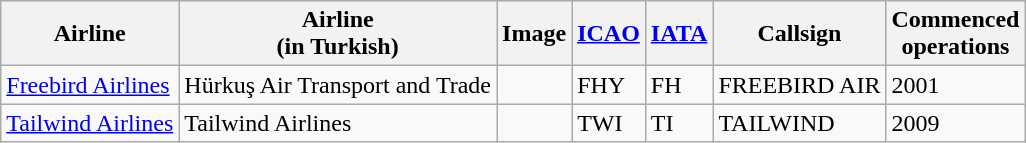<table class="wikitable sortable">
<tr valign="middle">
<th>Airline</th>
<th>Airline <br> (in Turkish)</th>
<th>Image</th>
<th><a href='#'>ICAO</a></th>
<th><a href='#'>IATA</a></th>
<th>Callsign</th>
<th>Commenced<br>operations</th>
</tr>
<tr>
<td><a href='#'>Freebird Airlines</a></td>
<td>Hürkuş Air Transport and Trade</td>
<td></td>
<td>FHY</td>
<td>FH</td>
<td>FREEBIRD AIR</td>
<td>2001</td>
</tr>
<tr>
<td><a href='#'>Tailwind Airlines</a></td>
<td>Tailwind Airlines</td>
<td></td>
<td>TWI</td>
<td>TI</td>
<td>TAILWIND</td>
<td>2009</td>
</tr>
</table>
